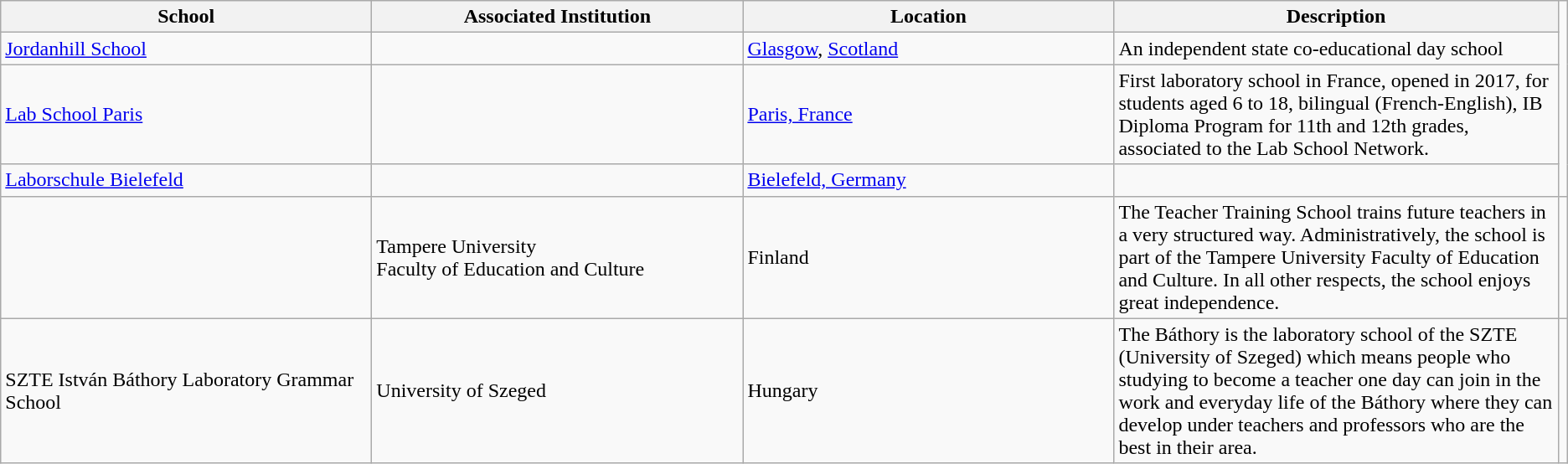<table class="wikitable">
<tr>
<th style=width:18em>School</th>
<th style=width:18em>Associated Institution</th>
<th style=width:18em>Location</th>
<th>Description</th>
</tr>
<tr>
<td><a href='#'>Jordanhill School</a></td>
<td></td>
<td><a href='#'>Glasgow</a>, <a href='#'>Scotland</a></td>
<td>An independent state co-educational day school</td>
</tr>
<tr>
<td><a href='#'>Lab School Paris</a></td>
<td></td>
<td><a href='#'>Paris, France</a></td>
<td>First laboratory school in France, opened in 2017, for students aged 6 to 18, bilingual (French-English), IB Diploma Program for 11th and 12th grades, associated to the Lab School Network.</td>
</tr>
<tr>
<td><a href='#'>Laborschule Bielefeld</a></td>
<td></td>
<td><a href='#'>Bielefeld, Germany</a></td>
<td></td>
</tr>
<tr>
<td></td>
<td>Tampere University<br>Faculty of Education and Culture</td>
<td>Finland</td>
<td>The Teacher Training School trains future teachers in a very structured way. Administratively, the school is part of the Tampere University Faculty of Education and Culture. In all other respects, the school enjoys great independence.</td>
<td></td>
</tr>
<tr>
<td>SZTE István Báthory Laboratory Grammar School</td>
<td>University of Szeged</td>
<td>Hungary</td>
<td>The Báthory is the laboratory school of the SZTE (University of Szeged) which means people who studying to become a teacher one day can join in the work and everyday life of the Báthory where they can develop under teachers and professors who are the best in their area.</td>
</tr>
</table>
